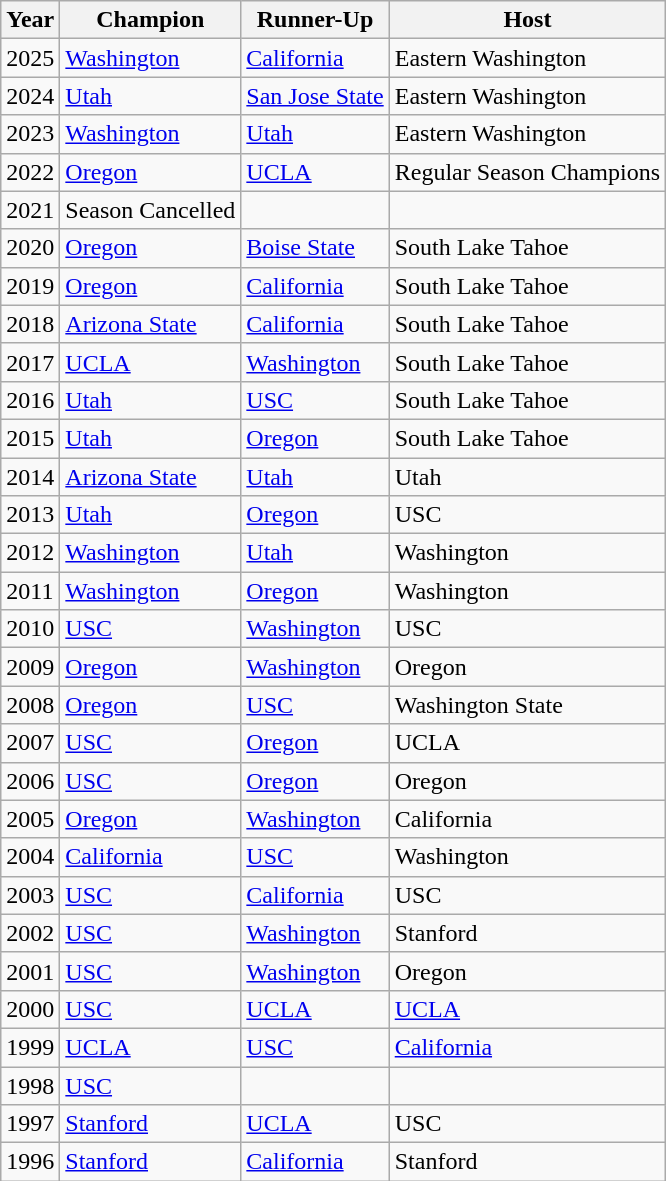<table class="wikitable sortable">
<tr>
<th>Year</th>
<th>Champion</th>
<th>Runner-Up</th>
<th>Host</th>
</tr>
<tr>
<td>2025</td>
<td><a href='#'>Washington</a></td>
<td><a href='#'>California</a></td>
<td>Eastern Washington</td>
</tr>
<tr>
<td>2024</td>
<td><a href='#'>Utah</a></td>
<td><a href='#'>San Jose State</a></td>
<td>Eastern Washington</td>
</tr>
<tr>
<td>2023</td>
<td><a href='#'>Washington</a></td>
<td><a href='#'>Utah</a></td>
<td>Eastern Washington</td>
</tr>
<tr>
<td>2022</td>
<td><a href='#'>Oregon</a></td>
<td><a href='#'>UCLA</a></td>
<td>Regular Season Champions</td>
</tr>
<tr>
<td>2021</td>
<td>Season Cancelled</td>
<td></td>
<td></td>
</tr>
<tr>
<td>2020</td>
<td><a href='#'>Oregon</a></td>
<td><a href='#'>Boise State</a></td>
<td>South Lake Tahoe</td>
</tr>
<tr>
<td>2019</td>
<td><a href='#'>Oregon</a></td>
<td><a href='#'>California</a></td>
<td>South Lake Tahoe</td>
</tr>
<tr>
<td>2018</td>
<td><a href='#'>Arizona State</a></td>
<td><a href='#'>California</a></td>
<td>South Lake Tahoe</td>
</tr>
<tr>
<td>2017</td>
<td><a href='#'>UCLA</a></td>
<td><a href='#'>Washington</a></td>
<td>South Lake Tahoe</td>
</tr>
<tr>
<td>2016</td>
<td><a href='#'>Utah</a></td>
<td><a href='#'>USC</a></td>
<td>South Lake Tahoe</td>
</tr>
<tr>
<td>2015</td>
<td><a href='#'>Utah</a></td>
<td><a href='#'>Oregon</a></td>
<td>South Lake Tahoe</td>
</tr>
<tr>
<td>2014</td>
<td><a href='#'>Arizona State</a></td>
<td><a href='#'>Utah</a></td>
<td>Utah</td>
</tr>
<tr>
<td>2013</td>
<td><a href='#'>Utah</a></td>
<td><a href='#'>Oregon</a></td>
<td>USC</td>
</tr>
<tr>
<td>2012</td>
<td><a href='#'>Washington</a></td>
<td><a href='#'>Utah</a></td>
<td>Washington</td>
</tr>
<tr>
<td>2011</td>
<td><a href='#'>Washington</a></td>
<td><a href='#'>Oregon</a></td>
<td>Washington</td>
</tr>
<tr>
<td>2010</td>
<td><a href='#'>USC</a></td>
<td><a href='#'>Washington</a></td>
<td>USC</td>
</tr>
<tr>
<td>2009</td>
<td><a href='#'>Oregon</a></td>
<td><a href='#'>Washington</a></td>
<td>Oregon</td>
</tr>
<tr>
<td>2008</td>
<td><a href='#'>Oregon</a></td>
<td><a href='#'>USC</a></td>
<td>Washington State</td>
</tr>
<tr>
<td>2007</td>
<td><a href='#'>USC</a></td>
<td><a href='#'>Oregon</a></td>
<td>UCLA</td>
</tr>
<tr>
<td>2006</td>
<td><a href='#'>USC</a></td>
<td><a href='#'>Oregon</a></td>
<td>Oregon</td>
</tr>
<tr>
<td>2005</td>
<td><a href='#'>Oregon</a></td>
<td><a href='#'>Washington</a></td>
<td>California</td>
</tr>
<tr>
<td>2004</td>
<td><a href='#'>California</a></td>
<td><a href='#'>USC</a></td>
<td>Washington</td>
</tr>
<tr>
<td>2003</td>
<td><a href='#'>USC</a></td>
<td><a href='#'>California</a></td>
<td>USC</td>
</tr>
<tr>
<td>2002</td>
<td><a href='#'>USC</a></td>
<td><a href='#'>Washington</a></td>
<td>Stanford</td>
</tr>
<tr>
<td>2001</td>
<td><a href='#'>USC</a></td>
<td><a href='#'>Washington</a></td>
<td>Oregon</td>
</tr>
<tr>
<td>2000</td>
<td><a href='#'>USC</a></td>
<td><a href='#'>UCLA</a></td>
<td><a href='#'>UCLA</a></td>
</tr>
<tr>
<td>1999</td>
<td><a href='#'>UCLA</a></td>
<td><a href='#'>USC</a></td>
<td><a href='#'> California</a></td>
</tr>
<tr>
<td>1998</td>
<td><a href='#'>USC</a></td>
<td></td>
<td></td>
</tr>
<tr>
<td>1997</td>
<td><a href='#'>Stanford</a></td>
<td><a href='#'>UCLA</a></td>
<td>USC</td>
</tr>
<tr>
<td>1996</td>
<td><a href='#'>Stanford</a></td>
<td><a href='#'>California</a></td>
<td>Stanford</td>
</tr>
</table>
